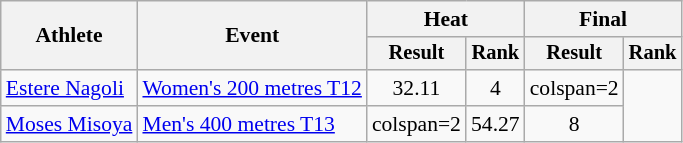<table class="wikitable" style="text-align: center; font-size:90%">
<tr>
<th rowspan="2">Athlete</th>
<th rowspan="2">Event</th>
<th colspan="2">Heat</th>
<th colspan="2">Final</th>
</tr>
<tr style="font-size:95%">
<th>Result</th>
<th>Rank</th>
<th>Result</th>
<th>Rank</th>
</tr>
<tr>
<td align=left><a href='#'>Estere Nagoli</a></td>
<td align=left><a href='#'>Women's 200 metres T12</a></td>
<td>32.11</td>
<td>4</td>
<td>colspan=2 </td>
</tr>
<tr>
<td align=left><a href='#'>Moses Misoya</a></td>
<td align=left><a href='#'>Men's 400 metres T13</a></td>
<td>colspan=2 </td>
<td>54.27</td>
<td>8</td>
</tr>
</table>
